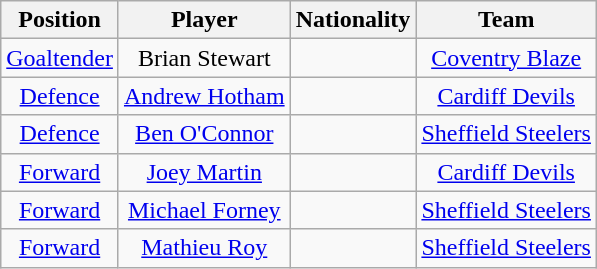<table class="wikitable">
<tr>
<th>Position</th>
<th>Player</th>
<th>Nationality</th>
<th>Team</th>
</tr>
<tr align="center">
<td><a href='#'>Goaltender</a></td>
<td>Brian Stewart</td>
<td></td>
<td><a href='#'>Coventry Blaze</a></td>
</tr>
<tr align="center">
<td><a href='#'>Defence</a></td>
<td><a href='#'>Andrew Hotham</a></td>
<td></td>
<td><a href='#'>Cardiff Devils</a></td>
</tr>
<tr align="center">
<td><a href='#'>Defence</a></td>
<td><a href='#'>Ben O'Connor</a></td>
<td></td>
<td><a href='#'>Sheffield Steelers</a></td>
</tr>
<tr align="center">
<td><a href='#'>Forward</a></td>
<td><a href='#'>Joey Martin</a></td>
<td></td>
<td><a href='#'>Cardiff Devils</a></td>
</tr>
<tr align="center">
<td><a href='#'>Forward</a></td>
<td><a href='#'>Michael Forney</a></td>
<td></td>
<td><a href='#'>Sheffield Steelers</a></td>
</tr>
<tr align="center">
<td><a href='#'>Forward</a></td>
<td><a href='#'>Mathieu Roy</a></td>
<td></td>
<td><a href='#'>Sheffield Steelers</a></td>
</tr>
</table>
